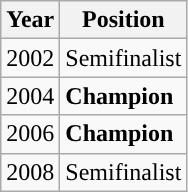<table class= "wikitable sortable">
<tr>
<th width=px>Year</th>
<th width=px>Position</th>
</tr>
<tr>
<td>2002</td>
<td>Semifinalist</td>
</tr>
<tr>
<td>2004</td>
<td><strong>Champion</strong></td>
</tr>
<tr>
<td>2006</td>
<td><strong>Champion</strong></td>
</tr>
<tr>
<td>2008</td>
<td>Semifinalist</td>
</tr>
</table>
